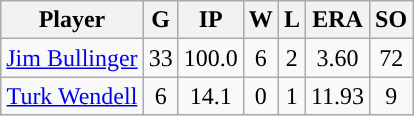<table class="wikitable sortable" style="text-align:center">
<tr>
<th>Player</th>
<th>G</th>
<th>IP</th>
<th>W</th>
<th>L</th>
<th>ERA</th>
<th>SO</th>
</tr>
<tr>
<td><a href='#'>Jim Bullinger</a></td>
<td>33</td>
<td>100.0</td>
<td>6</td>
<td>2</td>
<td>3.60</td>
<td>72</td>
</tr>
<tr>
<td><a href='#'>Turk Wendell</a></td>
<td>6</td>
<td>14.1</td>
<td>0</td>
<td>1</td>
<td>11.93</td>
<td>9</td>
</tr>
</table>
